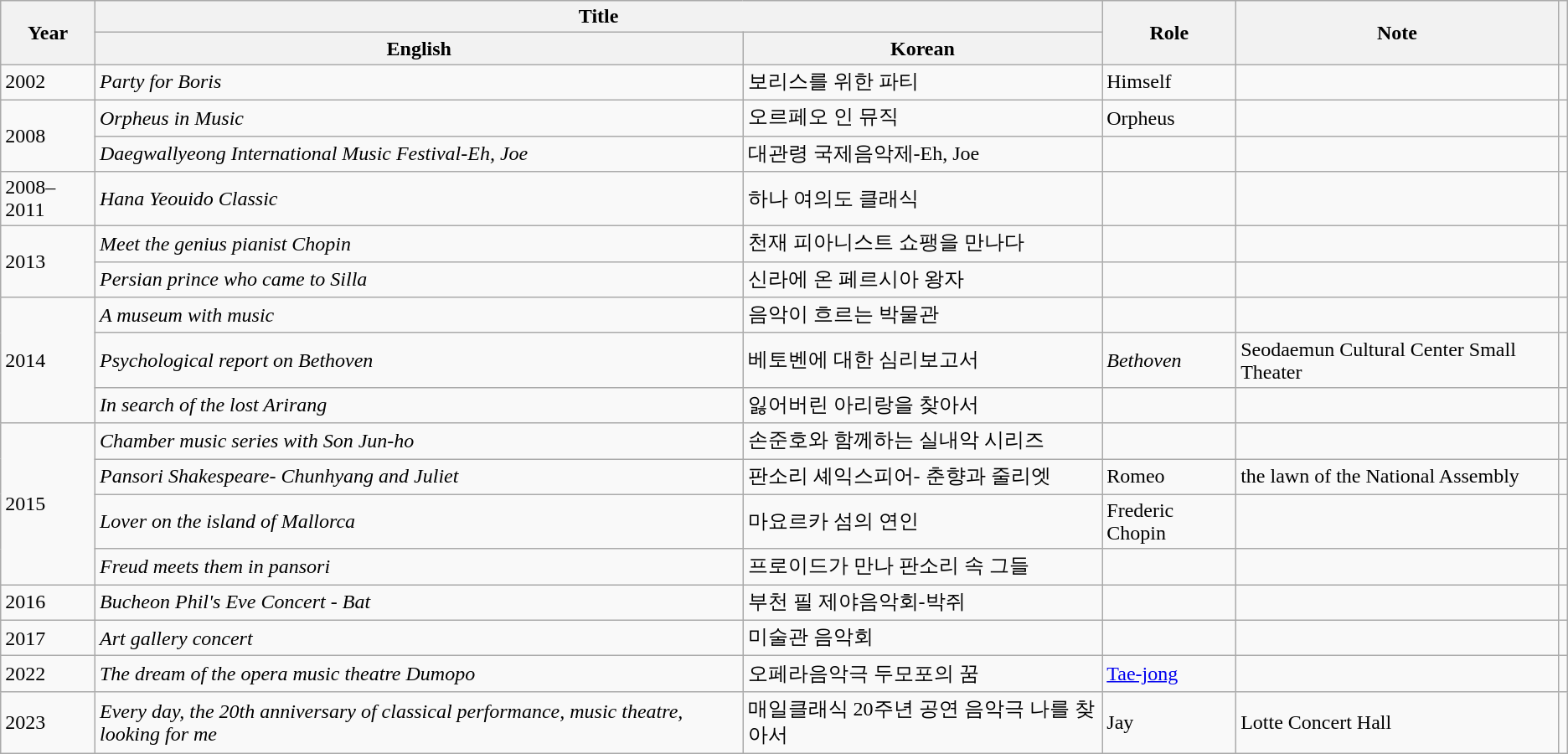<table class="wikitable sortable">
<tr>
<th rowspan="2">Year</th>
<th colspan="2">Title</th>
<th rowspan="2">Role</th>
<th rowspan="2">Note</th>
<th rowspan="2"></th>
</tr>
<tr>
<th>English</th>
<th>Korean</th>
</tr>
<tr>
<td>2002</td>
<td><em>Party for Boris</em></td>
<td>보리스를 위한 파티</td>
<td>Himself</td>
<td></td>
<td></td>
</tr>
<tr>
<td rowspan="2">2008</td>
<td><em>Orpheus in Music</em></td>
<td>오르페오 인 뮤직</td>
<td>Orpheus</td>
<td></td>
<td></td>
</tr>
<tr>
<td><em>Daegwallyeong International Music Festival-Eh, Joe</em></td>
<td>대관령 국제음악제-Eh, Joe</td>
<td></td>
<td></td>
<td></td>
</tr>
<tr>
<td>2008–2011</td>
<td><em>Hana Yeouido Classic</em></td>
<td>하나 여의도 클래식</td>
<td></td>
<td></td>
<td></td>
</tr>
<tr>
<td rowspan="2">2013</td>
<td><em>Meet the genius pianist Chopin</em></td>
<td>천재 피아니스트 쇼팽을 만나다</td>
<td></td>
<td></td>
<td></td>
</tr>
<tr>
<td><em>Persian prince who came to Silla</em></td>
<td>신라에 온 페르시아 왕자</td>
<td></td>
<td></td>
<td></td>
</tr>
<tr>
<td rowspan="3">2014</td>
<td><em>A museum with music</em></td>
<td>음악이 흐르는 박물관</td>
<td></td>
<td></td>
<td></td>
</tr>
<tr>
<td><em>Psychological report on Bethoven</em></td>
<td>베토벤에 대한 심리보고서</td>
<td><em>Bethoven</em></td>
<td>Seodaemun Cultural Center Small Theater</td>
<td></td>
</tr>
<tr>
<td><em>In search of the lost Arirang</em></td>
<td>잃어버린 아리랑을 찾아서</td>
<td></td>
<td></td>
<td></td>
</tr>
<tr>
<td rowspan="4">2015</td>
<td><em>Chamber music series with Son Jun-ho</em></td>
<td>손준호와 함께하는 실내악 시리즈</td>
<td></td>
<td></td>
<td></td>
</tr>
<tr>
<td><em>Pansori Shakespeare- Chunhyang and Juliet</em></td>
<td>판소리 셰익스피어- 춘향과 줄리엣</td>
<td>Romeo</td>
<td>the lawn of the National Assembly</td>
<td></td>
</tr>
<tr>
<td><em>Lover on the island of Mallorca</em></td>
<td>마요르카 섬의 연인</td>
<td>Frederic Chopin</td>
<td></td>
<td></td>
</tr>
<tr>
<td><em>Freud meets them in pansori</em></td>
<td>프로이드가 만나 판소리 속 그들</td>
<td></td>
<td></td>
<td></td>
</tr>
<tr>
<td>2016</td>
<td><em>Bucheon Phil's Eve Concert - Bat</em></td>
<td>부천 필 제야음악회-박쥐</td>
<td></td>
<td></td>
<td></td>
</tr>
<tr>
<td>2017</td>
<td><em>Art gallery concert</em></td>
<td>미술관 음악회</td>
<td></td>
<td></td>
<td></td>
</tr>
<tr>
<td>2022</td>
<td><em>The dream of the opera music theatre Dumopo</em></td>
<td>오페라음악극 두모포의 꿈</td>
<td><a href='#'>Tae-jong</a></td>
<td></td>
<td></td>
</tr>
<tr>
<td>2023</td>
<td><em>Every day, the 20th anniversary of classical performance, music theatre, looking for me</em></td>
<td>매일클래식 20주년 공연 음악극 나를 찾아서</td>
<td>Jay</td>
<td>Lotte Concert Hall</td>
<td></td>
</tr>
</table>
